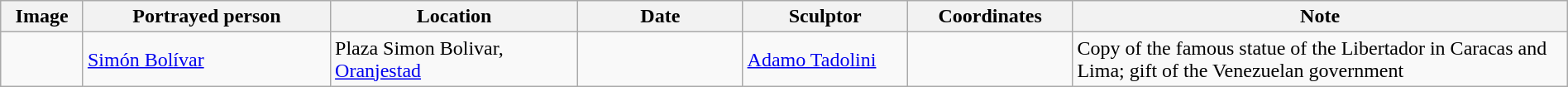<table class="wikitable sortable"  style="width:100%;">
<tr>
<th width="5%" align="left" class="unsortable">Image</th>
<th width="15%" align="left">Portrayed person</th>
<th width="15%" align="left">Location</th>
<th width="10%" align="left">Date</th>
<th width="10%" align="left">Sculptor</th>
<th width="10%" align="left">Coordinates</th>
<th width="30%" align="left">Note</th>
</tr>
<tr>
<td></td>
<td><a href='#'>Simón Bolívar</a></td>
<td>Plaza Simon Bolivar, <a href='#'>Oranjestad</a></td>
<td></td>
<td><a href='#'>Adamo Tadolini</a></td>
<td></td>
<td>Copy of the famous statue of the Libertador in Caracas and Lima; gift of the Venezuelan government</td>
</tr>
</table>
